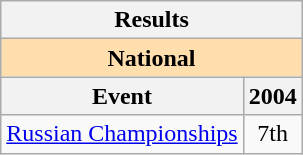<table class="wikitable" style="text-align:center">
<tr>
<th colspan=2 align=center><strong>Results</strong></th>
</tr>
<tr>
<th style="background-color: #ffdead; " colspan=2 align=center><strong>National</strong></th>
</tr>
<tr>
<th>Event</th>
<th>2004</th>
</tr>
<tr>
<td align=left><a href='#'>Russian Championships</a></td>
<td>7th</td>
</tr>
</table>
